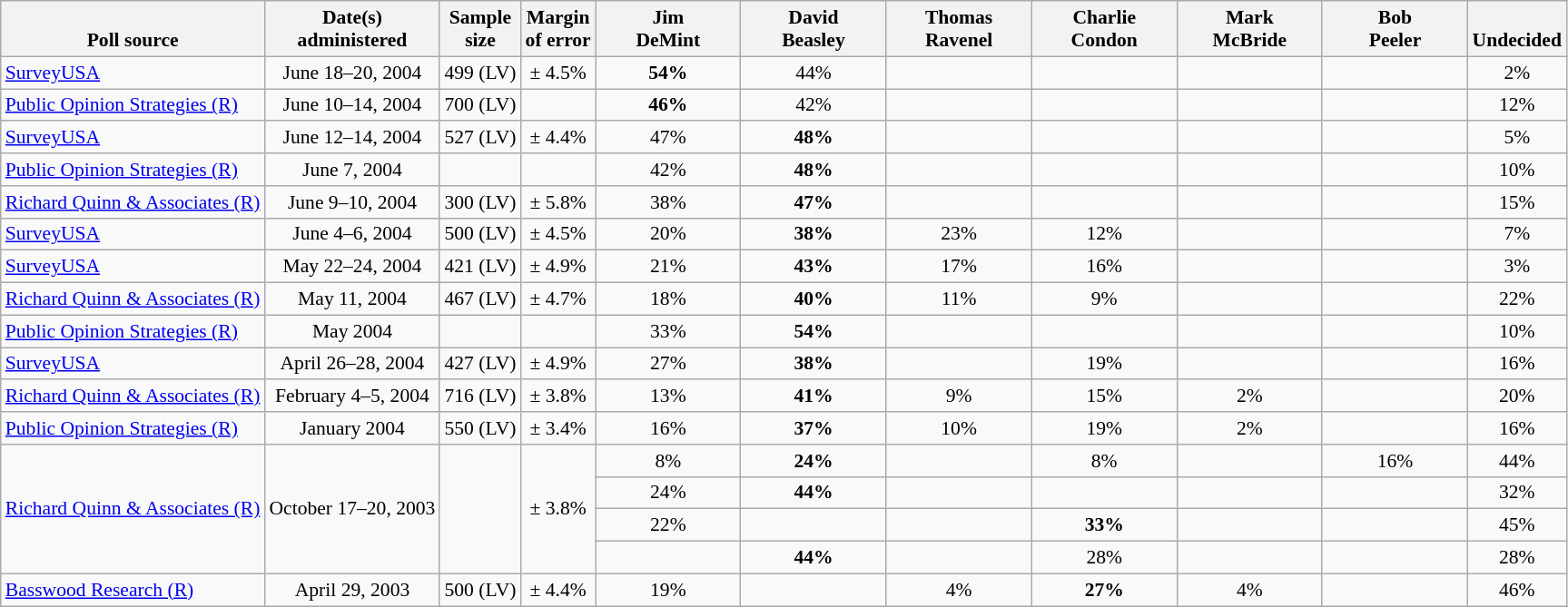<table class="wikitable" style="font-size:90%;text-align:center;">
<tr style="vertical-align:bottom">
<th>Poll source</th>
<th>Date(s)<br>administered</th>
<th>Sample<br>size</th>
<th>Margin<br>of error</th>
<th style="width:100px;">Jim<br>DeMint</th>
<th style="width:100px;">David<br>Beasley</th>
<th style="width:100px;">Thomas<br>Ravenel</th>
<th style="width:100px;">Charlie<br>Condon</th>
<th style="width:100px;">Mark<br>McBride</th>
<th style="width:100px;">Bob<br>Peeler</th>
<th>Undecided</th>
</tr>
<tr>
<td style="text-align:left;"><a href='#'>SurveyUSA</a></td>
<td>June 18–20, 2004</td>
<td>499 (LV)</td>
<td>± 4.5%</td>
<td><strong>54%</strong></td>
<td>44%</td>
<td></td>
<td></td>
<td></td>
<td></td>
<td>2%</td>
</tr>
<tr>
<td style="text-align:left;"><a href='#'>Public Opinion Strategies (R)</a></td>
<td>June 10–14, 2004</td>
<td>700 (LV)</td>
<td></td>
<td><strong>46%</strong></td>
<td>42%</td>
<td></td>
<td></td>
<td></td>
<td></td>
<td>12%</td>
</tr>
<tr>
<td style="text-align:left;"><a href='#'>SurveyUSA</a></td>
<td>June 12–14, 2004</td>
<td>527 (LV)</td>
<td>± 4.4%</td>
<td>47%</td>
<td><strong>48%</strong></td>
<td></td>
<td></td>
<td></td>
<td></td>
<td>5%</td>
</tr>
<tr>
<td style="text-align:left;"><a href='#'>Public Opinion Strategies (R)</a></td>
<td>June 7, 2004</td>
<td></td>
<td></td>
<td>42%</td>
<td><strong>48%</strong></td>
<td></td>
<td></td>
<td></td>
<td></td>
<td>10%</td>
</tr>
<tr>
<td style="text-align:left;"><a href='#'>Richard Quinn & Associates (R)</a></td>
<td>June 9–10, 2004</td>
<td>300 (LV)</td>
<td>± 5.8%</td>
<td>38%</td>
<td><strong>47%</strong></td>
<td></td>
<td></td>
<td></td>
<td></td>
<td>15%</td>
</tr>
<tr>
<td style="text-align:left;"><a href='#'>SurveyUSA</a></td>
<td>June 4–6, 2004</td>
<td>500 (LV)</td>
<td>± 4.5%</td>
<td>20%</td>
<td><strong>38%</strong></td>
<td>23%</td>
<td>12%</td>
<td></td>
<td></td>
<td>7%</td>
</tr>
<tr>
<td style="text-align:left;"><a href='#'>SurveyUSA</a></td>
<td>May 22–24, 2004</td>
<td>421 (LV)</td>
<td>± 4.9%</td>
<td>21%</td>
<td><strong>43%</strong></td>
<td>17%</td>
<td>16%</td>
<td></td>
<td></td>
<td>3%</td>
</tr>
<tr>
<td style="text-align:left;"><a href='#'>Richard Quinn & Associates (R)</a></td>
<td>May 11, 2004</td>
<td>467 (LV)</td>
<td>± 4.7%</td>
<td>18%</td>
<td><strong>40%</strong></td>
<td>11%</td>
<td>9%</td>
<td></td>
<td></td>
<td>22%</td>
</tr>
<tr>
<td style="text-align:left;"><a href='#'>Public Opinion Strategies (R)</a></td>
<td>May 2004</td>
<td></td>
<td></td>
<td>33%</td>
<td><strong>54%</strong></td>
<td></td>
<td></td>
<td></td>
<td></td>
<td>10%</td>
</tr>
<tr>
<td style="text-align:left;"><a href='#'>SurveyUSA</a></td>
<td>April 26–28, 2004</td>
<td>427 (LV)</td>
<td>± 4.9%</td>
<td>27%</td>
<td><strong>38%</strong></td>
<td></td>
<td>19%</td>
<td></td>
<td></td>
<td>16%</td>
</tr>
<tr>
<td style="text-align:left;"><a href='#'>Richard Quinn & Associates (R)</a></td>
<td>February 4–5, 2004</td>
<td>716 (LV)</td>
<td>± 3.8%</td>
<td>13%</td>
<td><strong>41%</strong></td>
<td>9%</td>
<td>15%</td>
<td>2%</td>
<td></td>
<td>20%</td>
</tr>
<tr>
<td style="text-align:left;"><a href='#'>Public Opinion Strategies (R)</a></td>
<td>January 2004</td>
<td>550 (LV)</td>
<td>± 3.4%</td>
<td>16%</td>
<td><strong>37%</strong></td>
<td>10%</td>
<td>19%</td>
<td>2%</td>
<td></td>
<td>16%</td>
</tr>
<tr>
<td rowspan=4 style="text-align:left;"><a href='#'>Richard Quinn & Associates (R)</a></td>
<td rowspan=4>October 17–20, 2003</td>
<td rowspan=4></td>
<td rowspan=4>± 3.8%</td>
<td>8%</td>
<td><strong>24%</strong></td>
<td></td>
<td>8%</td>
<td></td>
<td>16%</td>
<td>44%</td>
</tr>
<tr>
<td>24%</td>
<td><strong>44%</strong></td>
<td></td>
<td></td>
<td></td>
<td></td>
<td>32%</td>
</tr>
<tr>
<td>22%</td>
<td></td>
<td></td>
<td><strong>33%</strong></td>
<td></td>
<td></td>
<td>45%</td>
</tr>
<tr>
<td></td>
<td><strong>44%</strong></td>
<td></td>
<td>28%</td>
<td></td>
<td></td>
<td>28%</td>
</tr>
<tr>
<td style="text-align:left;"><a href='#'>Basswood Research (R)</a></td>
<td>April 29, 2003</td>
<td>500 (LV)</td>
<td>± 4.4%</td>
<td>19%</td>
<td></td>
<td>4%</td>
<td><strong>27%</strong></td>
<td>4%</td>
<td></td>
<td>46%</td>
</tr>
</table>
